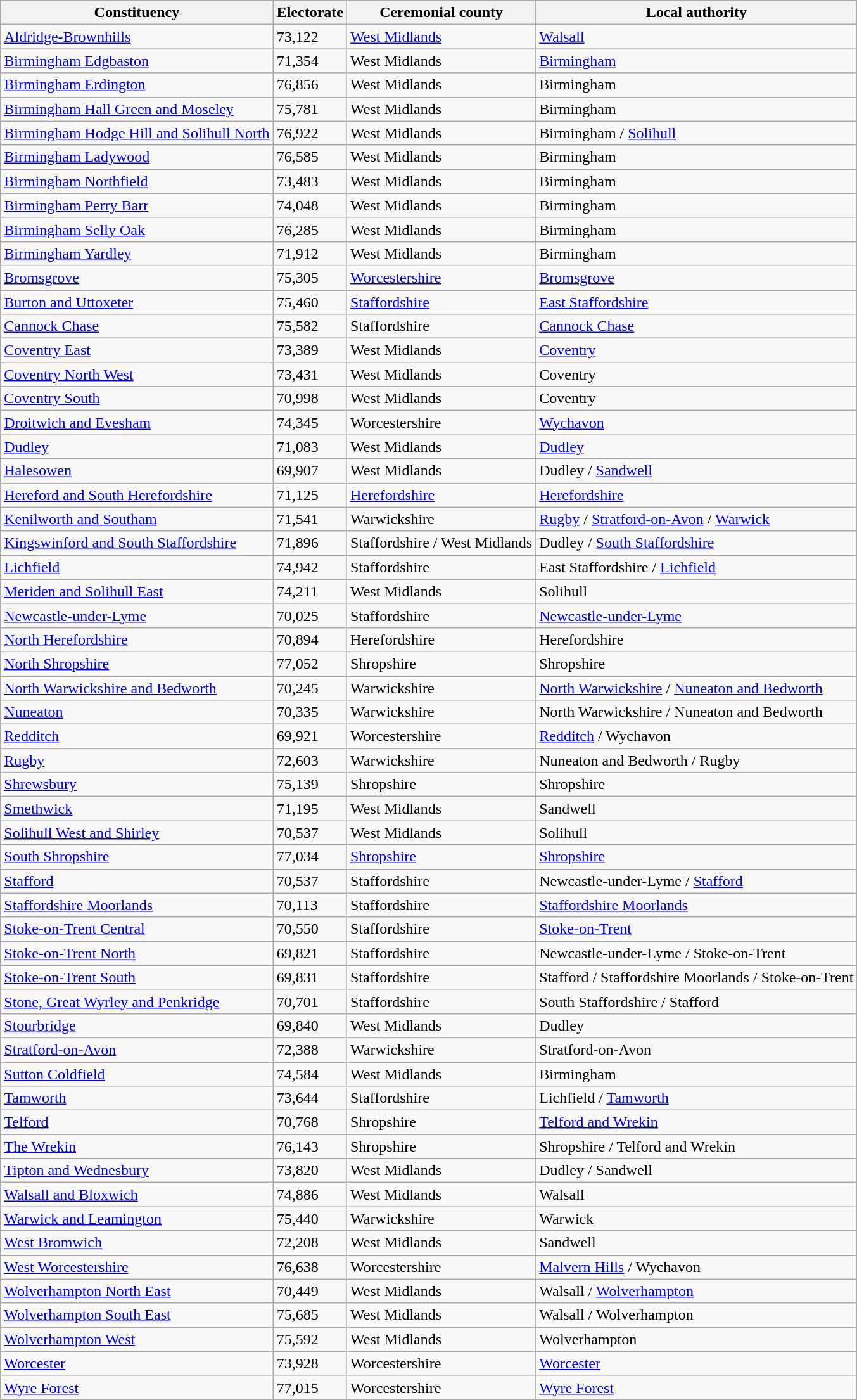<table class="wikitable">
<tr>
<th>Constituency</th>
<th>Electorate</th>
<th>Ceremonial county</th>
<th>Local authority</th>
</tr>
<tr>
<td><a href='#'>Aldridge-Brownhills</a></td>
<td>73,122</td>
<td><a href='#'>West Midlands</a></td>
<td><a href='#'>Walsall</a></td>
</tr>
<tr>
<td><a href='#'>Birmingham Edgbaston</a></td>
<td>71,354</td>
<td>West Midlands</td>
<td><a href='#'>Birmingham</a></td>
</tr>
<tr>
<td><a href='#'>Birmingham Erdington</a></td>
<td>76,856</td>
<td>West Midlands</td>
<td>Birmingham</td>
</tr>
<tr>
<td><a href='#'>Birmingham Hall Green and Moseley</a></td>
<td>75,781</td>
<td>West Midlands</td>
<td>Birmingham</td>
</tr>
<tr>
<td><a href='#'>Birmingham Hodge Hill and Solihull North</a></td>
<td>76,922</td>
<td>West Midlands</td>
<td>Birmingham / <a href='#'>Solihull</a></td>
</tr>
<tr>
<td><a href='#'>Birmingham Ladywood</a></td>
<td>76,585</td>
<td>West Midlands</td>
<td>Birmingham</td>
</tr>
<tr>
<td><a href='#'>Birmingham Northfield</a></td>
<td>73,483</td>
<td>West Midlands</td>
<td>Birmingham</td>
</tr>
<tr>
<td><a href='#'>Birmingham Perry Barr</a></td>
<td>74,048</td>
<td>West Midlands</td>
<td>Birmingham</td>
</tr>
<tr>
<td><a href='#'>Birmingham Selly Oak</a></td>
<td>76,285</td>
<td>West Midlands</td>
<td>Birmingham</td>
</tr>
<tr>
<td><a href='#'>Birmingham Yardley</a></td>
<td>71,912</td>
<td>West Midlands</td>
<td>Birmingham</td>
</tr>
<tr>
<td><a href='#'>Bromsgrove</a></td>
<td>75,305</td>
<td><a href='#'>Worcestershire</a></td>
<td><a href='#'>Bromsgrove</a></td>
</tr>
<tr>
<td><a href='#'>Burton and Uttoxeter</a></td>
<td>75,460</td>
<td><a href='#'>Staffordshire</a></td>
<td><a href='#'>East Staffordshire</a></td>
</tr>
<tr>
<td><a href='#'>Cannock Chase</a></td>
<td>75,582</td>
<td>Staffordshire</td>
<td><a href='#'>Cannock Chase</a></td>
</tr>
<tr>
<td><a href='#'>Coventry East</a></td>
<td>73,389</td>
<td>West Midlands</td>
<td><a href='#'>Coventry</a></td>
</tr>
<tr>
<td><a href='#'>Coventry North West</a></td>
<td>73,431</td>
<td>West Midlands</td>
<td>Coventry</td>
</tr>
<tr>
<td><a href='#'>Coventry South</a></td>
<td>70,998</td>
<td>West Midlands</td>
<td>Coventry</td>
</tr>
<tr>
<td><a href='#'>Droitwich and Evesham</a></td>
<td>74,345</td>
<td>Worcestershire</td>
<td><a href='#'>Wychavon</a></td>
</tr>
<tr>
<td><a href='#'>Dudley</a></td>
<td>71,083</td>
<td>West Midlands</td>
<td><a href='#'>Dudley</a></td>
</tr>
<tr>
<td><a href='#'>Halesowen</a></td>
<td>69,907</td>
<td>West Midlands</td>
<td>Dudley / <a href='#'>Sandwell</a></td>
</tr>
<tr>
<td><a href='#'>Hereford and South Herefordshire</a></td>
<td>71,125</td>
<td><a href='#'>Herefordshire</a></td>
<td><a href='#'>Herefordshire</a></td>
</tr>
<tr>
<td><a href='#'>Kenilworth and Southam</a></td>
<td>71,541</td>
<td>Warwickshire</td>
<td><a href='#'>Rugby</a> / <a href='#'>Stratford-on-Avon</a> / <a href='#'>Warwick</a></td>
</tr>
<tr>
<td><a href='#'>Kingswinford and South Staffordshire</a></td>
<td>71,896</td>
<td>Staffordshire / West Midlands</td>
<td>Dudley / <a href='#'>South Staffordshire</a></td>
</tr>
<tr>
<td><a href='#'>Lichfield</a></td>
<td>74,942</td>
<td>Staffordshire</td>
<td>East Staffordshire / <a href='#'>Lichfield</a></td>
</tr>
<tr>
<td><a href='#'>Meriden and Solihull East</a></td>
<td>74,211</td>
<td>West Midlands</td>
<td>Solihull</td>
</tr>
<tr>
<td><a href='#'>Newcastle-under-Lyme</a></td>
<td>70,025</td>
<td>Staffordshire</td>
<td><a href='#'>Newcastle-under-Lyme</a></td>
</tr>
<tr>
<td><a href='#'>North Herefordshire</a></td>
<td>70,894</td>
<td>Herefordshire</td>
<td>Herefordshire</td>
</tr>
<tr>
<td><a href='#'>North Shropshire</a></td>
<td>77,052</td>
<td>Shropshire</td>
<td>Shropshire</td>
</tr>
<tr>
<td><a href='#'>North Warwickshire and Bedworth</a></td>
<td>70,245</td>
<td>Warwickshire</td>
<td><a href='#'>North Warwickshire</a> / <a href='#'>Nuneaton and Bedworth</a></td>
</tr>
<tr>
<td><a href='#'>Nuneaton</a></td>
<td>70,335</td>
<td>Warwickshire</td>
<td>North Warwickshire / Nuneaton and Bedworth</td>
</tr>
<tr>
<td><a href='#'>Redditch</a></td>
<td>69,921</td>
<td>Worcestershire</td>
<td><a href='#'>Redditch</a> / Wychavon</td>
</tr>
<tr>
<td><a href='#'>Rugby</a></td>
<td>72,603</td>
<td>Warwickshire</td>
<td>Nuneaton and Bedworth / Rugby</td>
</tr>
<tr>
<td><a href='#'>Shrewsbury</a></td>
<td>75,139</td>
<td>Shropshire</td>
<td>Shropshire</td>
</tr>
<tr>
<td><a href='#'>Smethwick</a></td>
<td>71,195</td>
<td>West Midlands</td>
<td>Sandwell</td>
</tr>
<tr>
<td><a href='#'>Solihull West and Shirley</a></td>
<td>70,537</td>
<td>West Midlands</td>
<td>Solihull</td>
</tr>
<tr>
<td><a href='#'>South Shropshire</a></td>
<td>77,034</td>
<td><a href='#'>Shropshire</a></td>
<td><a href='#'>Shropshire</a></td>
</tr>
<tr>
<td><a href='#'>Stafford</a></td>
<td>70,537</td>
<td>Staffordshire</td>
<td>Newcastle-under-Lyme / <a href='#'>Stafford</a></td>
</tr>
<tr>
<td><a href='#'>Staffordshire Moorlands</a></td>
<td>70,113</td>
<td>Staffordshire</td>
<td><a href='#'>Staffordshire Moorlands</a></td>
</tr>
<tr>
<td><a href='#'>Stoke-on-Trent Central</a></td>
<td>70,550</td>
<td>Staffordshire</td>
<td><a href='#'>Stoke-on-Trent</a></td>
</tr>
<tr>
<td><a href='#'>Stoke-on-Trent North</a></td>
<td>69,821</td>
<td>Staffordshire</td>
<td>Newcastle-under-Lyme / Stoke-on-Trent</td>
</tr>
<tr>
<td><a href='#'>Stoke-on-Trent South</a></td>
<td>69,831</td>
<td>Staffordshire</td>
<td>Stafford / Staffordshire Moorlands / Stoke-on-Trent</td>
</tr>
<tr>
<td><a href='#'>Stone, Great Wyrley and Penkridge</a></td>
<td>70,701</td>
<td>Staffordshire</td>
<td>South Staffordshire / Stafford</td>
</tr>
<tr>
<td><a href='#'>Stourbridge</a></td>
<td>69,840</td>
<td>West Midlands</td>
<td>Dudley</td>
</tr>
<tr>
<td><a href='#'>Stratford-on-Avon</a></td>
<td>72,388</td>
<td>Warwickshire</td>
<td>Stratford-on-Avon</td>
</tr>
<tr>
<td><a href='#'>Sutton Coldfield</a></td>
<td>74,584</td>
<td>West Midlands</td>
<td>Birmingham</td>
</tr>
<tr>
<td><a href='#'>Tamworth</a></td>
<td>73,644</td>
<td>Staffordshire</td>
<td>Lichfield / <a href='#'>Tamworth</a></td>
</tr>
<tr>
<td><a href='#'>Telford</a></td>
<td>70,768</td>
<td>Shropshire</td>
<td><a href='#'>Telford and Wrekin</a></td>
</tr>
<tr>
<td><a href='#'>The Wrekin</a></td>
<td>76,143</td>
<td>Shropshire</td>
<td>Shropshire / Telford and Wrekin</td>
</tr>
<tr>
<td><a href='#'>Tipton and Wednesbury</a></td>
<td>73,820</td>
<td>West Midlands</td>
<td>Dudley / Sandwell</td>
</tr>
<tr>
<td><a href='#'>Walsall and Bloxwich</a></td>
<td>74,886</td>
<td>West Midlands</td>
<td>Walsall</td>
</tr>
<tr>
<td><a href='#'>Warwick and Leamington</a></td>
<td>75,440</td>
<td>Warwickshire</td>
<td>Warwick</td>
</tr>
<tr>
<td><a href='#'>West Bromwich</a></td>
<td>72,208</td>
<td>West Midlands</td>
<td>Sandwell</td>
</tr>
<tr>
<td><a href='#'>West Worcestershire</a></td>
<td>76,638</td>
<td>Worcestershire</td>
<td><a href='#'>Malvern Hills</a> / Wychavon</td>
</tr>
<tr>
<td><a href='#'>Wolverhampton North East</a></td>
<td>70,449</td>
<td>West Midlands</td>
<td>Walsall / <a href='#'>Wolverhampton</a></td>
</tr>
<tr>
<td><a href='#'>Wolverhampton South East</a></td>
<td>75,685</td>
<td>West Midlands</td>
<td>Walsall / Wolverhampton</td>
</tr>
<tr>
<td><a href='#'>Wolverhampton West</a></td>
<td>75,592</td>
<td>West Midlands</td>
<td>Wolverhampton</td>
</tr>
<tr>
<td><a href='#'>Worcester</a></td>
<td>73,928</td>
<td>Worcestershire</td>
<td><a href='#'>Worcester</a></td>
</tr>
<tr>
<td><a href='#'>Wyre Forest</a></td>
<td>77,015</td>
<td>Worcestershire</td>
<td><a href='#'>Wyre Forest</a></td>
</tr>
</table>
